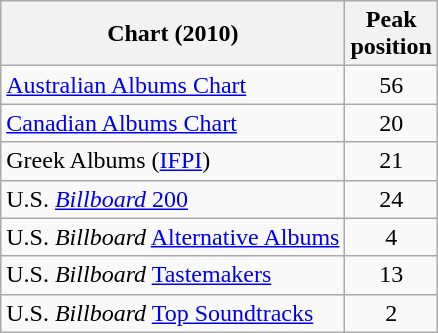<table class="wikitable sortable">
<tr>
<th align="left">Chart (2010)</th>
<th style="text-align:center;">Peak<br>position</th>
</tr>
<tr>
<td><a href='#'>Australian Albums Chart</a></td>
<td style="text-align:center;">56</td>
</tr>
<tr>
<td><a href='#'>Canadian Albums Chart</a></td>
<td style="text-align:center;">20</td>
</tr>
<tr>
<td>Greek Albums (<a href='#'>IFPI</a>)</td>
<td style="text-align:center;">21</td>
</tr>
<tr>
<td>U.S. <a href='#'><em>Billboard</em> 200</a></td>
<td style="text-align:center;">24</td>
</tr>
<tr>
<td>U.S. <em>Billboard</em> <a href='#'>Alternative Albums</a></td>
<td style="text-align:center;">4</td>
</tr>
<tr>
<td>U.S. <em>Billboard</em> <a href='#'>Tastemakers</a></td>
<td style="text-align:center;">13</td>
</tr>
<tr>
<td>U.S. <em>Billboard</em> <a href='#'>Top Soundtracks</a></td>
<td style="text-align:center;">2</td>
</tr>
</table>
